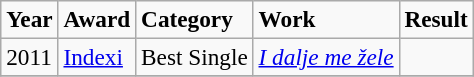<table class="sortable wikitable" style="font-size:97%;">
<tr>
<td><strong>Year</strong></td>
<td><strong>Award</strong></td>
<td><strong>Category</strong></td>
<td><strong>Work</strong></td>
<td><strong>Result</strong></td>
</tr>
<tr>
<td>2011</td>
<td><a href='#'>Indexi</a></td>
<td>Best Single</td>
<td><em><a href='#'>I dalje me žele</a></em></td>
<td></td>
</tr>
<tr>
</tr>
</table>
